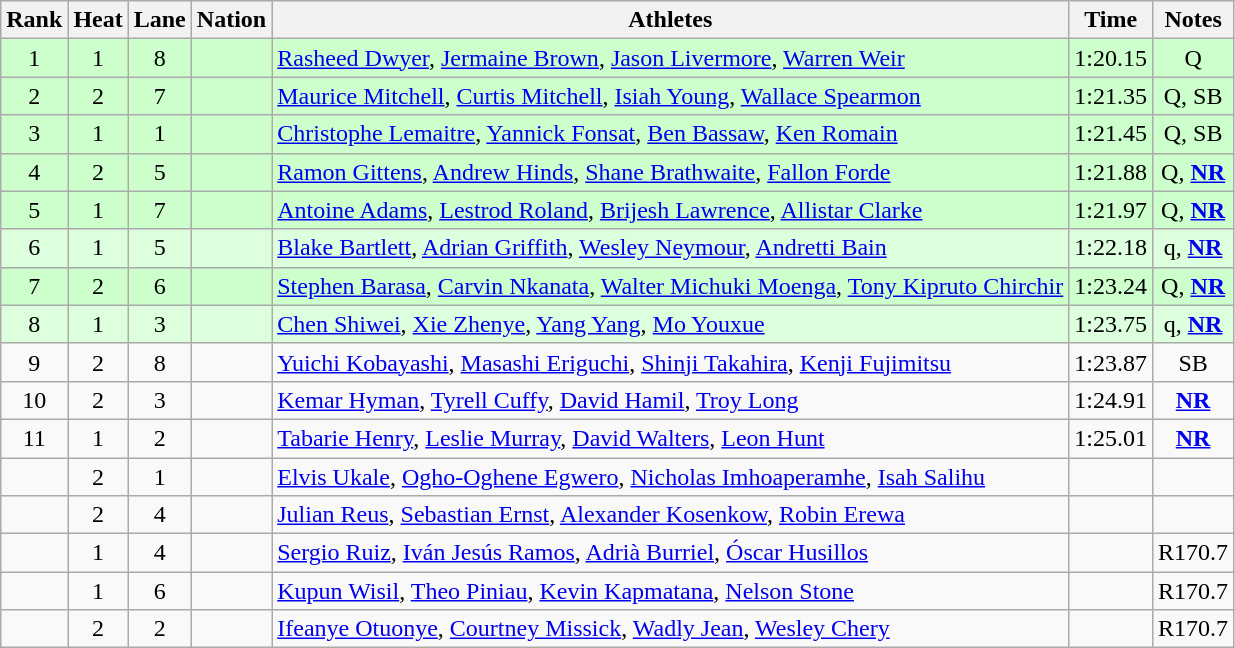<table class="wikitable sortable" style="text-align:center">
<tr>
<th>Rank</th>
<th>Heat</th>
<th>Lane</th>
<th>Nation</th>
<th>Athletes</th>
<th>Time</th>
<th>Notes</th>
</tr>
<tr bgcolor=ccffcc>
<td>1</td>
<td>1</td>
<td>8</td>
<td align=left></td>
<td align=left><a href='#'>Rasheed Dwyer</a>, <a href='#'>Jermaine Brown</a>, <a href='#'>Jason Livermore</a>, <a href='#'>Warren Weir</a></td>
<td>1:20.15</td>
<td>Q</td>
</tr>
<tr bgcolor=ccffcc>
<td>2</td>
<td>2</td>
<td>7</td>
<td align=left></td>
<td align=left><a href='#'>Maurice Mitchell</a>, <a href='#'>Curtis Mitchell</a>, <a href='#'>Isiah Young</a>, <a href='#'>Wallace Spearmon</a></td>
<td>1:21.35</td>
<td>Q, SB</td>
</tr>
<tr bgcolor=ccffcc>
<td>3</td>
<td>1</td>
<td>1</td>
<td align=left></td>
<td align=left><a href='#'>Christophe Lemaitre</a>, <a href='#'>Yannick Fonsat</a>, <a href='#'>Ben Bassaw</a>, <a href='#'>Ken Romain</a></td>
<td>1:21.45</td>
<td>Q, SB</td>
</tr>
<tr bgcolor=ccffcc>
<td>4</td>
<td>2</td>
<td>5</td>
<td align=left></td>
<td align=left><a href='#'>Ramon Gittens</a>, <a href='#'>Andrew Hinds</a>, <a href='#'>Shane Brathwaite</a>, <a href='#'>Fallon Forde</a></td>
<td>1:21.88</td>
<td>Q, <strong><a href='#'>NR</a></strong></td>
</tr>
<tr bgcolor=ccffcc>
<td>5</td>
<td>1</td>
<td>7</td>
<td align=left></td>
<td align=left><a href='#'>Antoine Adams</a>, <a href='#'>Lestrod Roland</a>, <a href='#'>Brijesh Lawrence</a>, <a href='#'>Allistar Clarke</a></td>
<td>1:21.97</td>
<td>Q, <strong><a href='#'>NR</a></strong></td>
</tr>
<tr bgcolor=ddffdd>
<td>6</td>
<td>1</td>
<td>5</td>
<td align=left></td>
<td align=left><a href='#'>Blake Bartlett</a>, <a href='#'>Adrian Griffith</a>, <a href='#'>Wesley Neymour</a>, <a href='#'>Andretti Bain</a></td>
<td>1:22.18</td>
<td>q, <strong><a href='#'>NR</a></strong></td>
</tr>
<tr bgcolor=ccffcc>
<td>7</td>
<td>2</td>
<td>6</td>
<td align=left></td>
<td align=left><a href='#'>Stephen Barasa</a>, <a href='#'>Carvin Nkanata</a>, <a href='#'>Walter Michuki Moenga</a>, <a href='#'>Tony Kipruto Chirchir</a></td>
<td>1:23.24</td>
<td>Q, <strong><a href='#'>NR</a></strong></td>
</tr>
<tr bgcolor=ddffdd>
<td>8</td>
<td>1</td>
<td>3</td>
<td align=left></td>
<td align=left><a href='#'>Chen Shiwei</a>, <a href='#'>Xie Zhenye</a>, <a href='#'>Yang Yang</a>, <a href='#'>Mo Youxue</a></td>
<td>1:23.75</td>
<td>q, <strong><a href='#'>NR</a></strong></td>
</tr>
<tr>
<td>9</td>
<td>2</td>
<td>8</td>
<td align=left></td>
<td align=left><a href='#'>Yuichi Kobayashi</a>, <a href='#'>Masashi Eriguchi</a>, <a href='#'>Shinji Takahira</a>, <a href='#'>Kenji Fujimitsu</a></td>
<td>1:23.87</td>
<td>SB</td>
</tr>
<tr>
<td>10</td>
<td>2</td>
<td>3</td>
<td align=left></td>
<td align=left><a href='#'>Kemar Hyman</a>, <a href='#'>Tyrell Cuffy</a>, <a href='#'>David Hamil</a>, <a href='#'>Troy Long</a></td>
<td>1:24.91</td>
<td><strong><a href='#'>NR</a></strong></td>
</tr>
<tr>
<td>11</td>
<td>1</td>
<td>2</td>
<td align=left></td>
<td align=left><a href='#'>Tabarie Henry</a>, <a href='#'>Leslie Murray</a>, <a href='#'>David Walters</a>, <a href='#'>Leon Hunt</a></td>
<td>1:25.01</td>
<td><strong><a href='#'>NR</a></strong></td>
</tr>
<tr>
<td></td>
<td>2</td>
<td>1</td>
<td align=left></td>
<td align=left><a href='#'>Elvis Ukale</a>, <a href='#'>Ogho-Oghene Egwero</a>, <a href='#'>Nicholas Imhoaperamhe</a>, <a href='#'>Isah Salihu</a></td>
<td></td>
<td></td>
</tr>
<tr>
<td></td>
<td>2</td>
<td>4</td>
<td align=left></td>
<td align=left><a href='#'>Julian Reus</a>, <a href='#'>Sebastian Ernst</a>, <a href='#'>Alexander Kosenkow</a>, <a href='#'>Robin Erewa</a></td>
<td></td>
<td></td>
</tr>
<tr>
<td></td>
<td>1</td>
<td>4</td>
<td align=left></td>
<td align=left><a href='#'>Sergio Ruiz</a>, <a href='#'>Iván Jesús Ramos</a>, <a href='#'>Adrià Burriel</a>, <a href='#'>Óscar Husillos</a></td>
<td></td>
<td>R170.7</td>
</tr>
<tr>
<td></td>
<td>1</td>
<td>6</td>
<td align=left></td>
<td align=left><a href='#'>Kupun Wisil</a>, <a href='#'>Theo Piniau</a>, <a href='#'>Kevin Kapmatana</a>, <a href='#'>Nelson Stone</a></td>
<td></td>
<td>R170.7</td>
</tr>
<tr>
<td></td>
<td>2</td>
<td>2</td>
<td align=left></td>
<td align=left><a href='#'>Ifeanye Otuonye</a>, <a href='#'>Courtney Missick</a>, <a href='#'>Wadly Jean</a>, <a href='#'>Wesley Chery</a></td>
<td></td>
<td>R170.7</td>
</tr>
</table>
